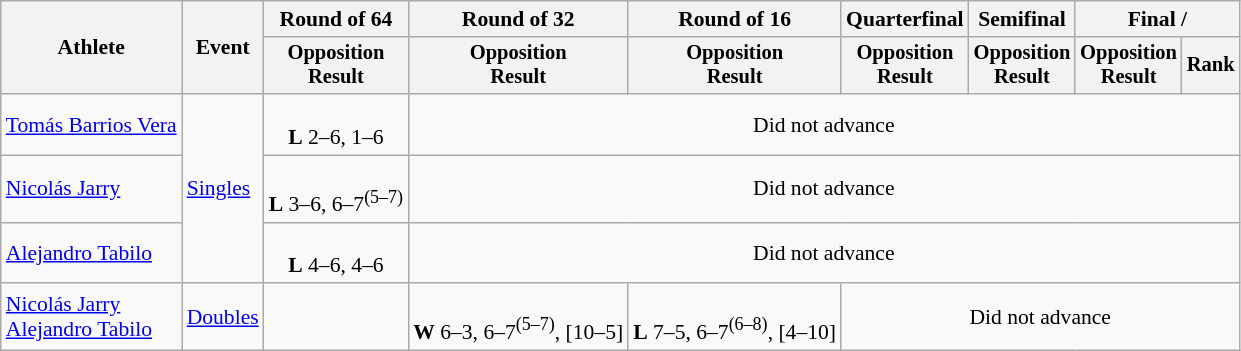<table class="wikitable" style="font-size:90%;">
<tr>
<th rowspan=2>Athlete</th>
<th rowspan=2>Event</th>
<th>Round of 64</th>
<th>Round of 32</th>
<th>Round of 16</th>
<th>Quarterfinal</th>
<th>Semifinal</th>
<th colspan=2>Final / </th>
</tr>
<tr style="font-size:95%">
<th>Opposition<br>Result</th>
<th>Opposition<br>Result</th>
<th>Opposition<br>Result</th>
<th>Opposition<br>Result</th>
<th>Opposition<br>Result</th>
<th>Opposition<br>Result</th>
<th>Rank</th>
</tr>
<tr align=center>
<td align=left><a href='#'>Tomás Barrios Vera</a></td>
<td align=left rowspan=3><a href='#'>Singles</a></td>
<td><br><strong>L</strong> 2–6, 1–6</td>
<td colspan=6>Did not advance</td>
</tr>
<tr align=center>
<td align=left><a href='#'>Nicolás Jarry</a></td>
<td><br><strong>L</strong> 3–6, 6–7<sup>(5–7)</sup></td>
<td colspan=6>Did not advance</td>
</tr>
<tr align=center>
<td align=left><a href='#'>Alejandro Tabilo</a></td>
<td><br><strong>L</strong> 4–6, 4–6</td>
<td colspan=6>Did not advance</td>
</tr>
<tr align=center>
<td align=left><a href='#'>Nicolás Jarry</a><br><a href='#'>Alejandro Tabilo</a></td>
<td align=left><a href='#'>Doubles</a></td>
<td></td>
<td><br><strong>W</strong> 6–3, 6–7<sup>(5–7)</sup>, [10–5]</td>
<td><br><strong>L</strong> 7–5, 6–7<sup>(6–8)</sup>, [4–10]</td>
<td colspan=4>Did not advance</td>
</tr>
</table>
